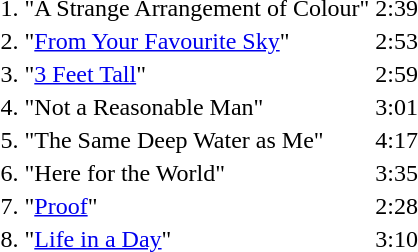<table style="margin:auto auto auto 2em;">
<tr>
<td align="right">1.</td>
<td>"A Strange Arrangement of Colour"</td>
<td>2:39</td>
</tr>
<tr>
<td align="right">2.</td>
<td>"<a href='#'>From Your Favourite Sky</a>"</td>
<td>2:53</td>
</tr>
<tr>
<td align="right">3.</td>
<td>"<a href='#'>3 Feet Tall</a>"</td>
<td>2:59</td>
</tr>
<tr>
<td align="right">4.</td>
<td>"Not a Reasonable Man"</td>
<td>3:01</td>
</tr>
<tr>
<td align="right">5.</td>
<td>"The Same Deep Water as Me"</td>
<td>4:17</td>
</tr>
<tr>
<td align="right">6.</td>
<td>"Here for the World"</td>
<td>3:35</td>
</tr>
<tr>
<td align="right">7.</td>
<td>"<a href='#'>Proof</a>"</td>
<td>2:28</td>
</tr>
<tr>
<td align="right">8.</td>
<td>"<a href='#'>Life in a Day</a>"</td>
<td>3:10</td>
</tr>
</table>
